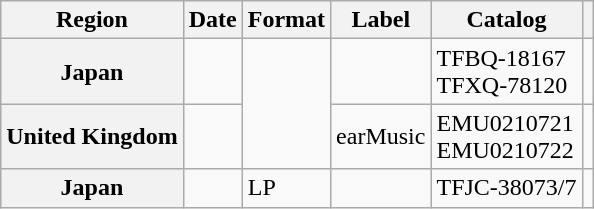<table class="wikitable plainrowheaders">
<tr>
<th scope="col">Region</th>
<th scope="col">Date</th>
<th scope="col">Format</th>
<th scope="col">Label</th>
<th scope="col">Catalog</th>
<th scope="col"></th>
</tr>
<tr>
<th scope="row">Japan</th>
<td></td>
<td rowspan="2"></td>
<td></td>
<td>TFBQ-18167<br>TFXQ-78120</td>
<td></td>
</tr>
<tr>
<th scope="row">United Kingdom</th>
<td></td>
<td>earMusic</td>
<td>EMU0210721<br>EMU0210722</td>
<td></td>
</tr>
<tr>
<th scope="row">Japan</th>
<td></td>
<td>LP</td>
<td></td>
<td>TFJC-38073/7</td>
<td></td>
</tr>
</table>
